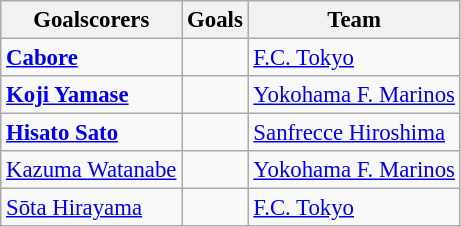<table class="wikitable sortable" style="font-size: 95%;">
<tr>
<th>Goalscorers</th>
<th>Goals</th>
<th>Team</th>
</tr>
<tr>
<td> <strong><a href='#'>Cabore</a></strong></td>
<td></td>
<td><a href='#'>F.C. Tokyo</a></td>
</tr>
<tr>
<td> <strong><a href='#'>Koji Yamase</a></strong></td>
<td></td>
<td><a href='#'>Yokohama F. Marinos</a></td>
</tr>
<tr>
<td> <strong><a href='#'>Hisato Sato</a></strong></td>
<td></td>
<td><a href='#'>Sanfrecce Hiroshima</a></td>
</tr>
<tr>
<td> <a href='#'>Kazuma Watanabe</a></td>
<td></td>
<td><a href='#'>Yokohama F. Marinos</a></td>
</tr>
<tr>
<td> <a href='#'>Sōta Hirayama</a></td>
<td></td>
<td><a href='#'>F.C. Tokyo</a></td>
</tr>
</table>
